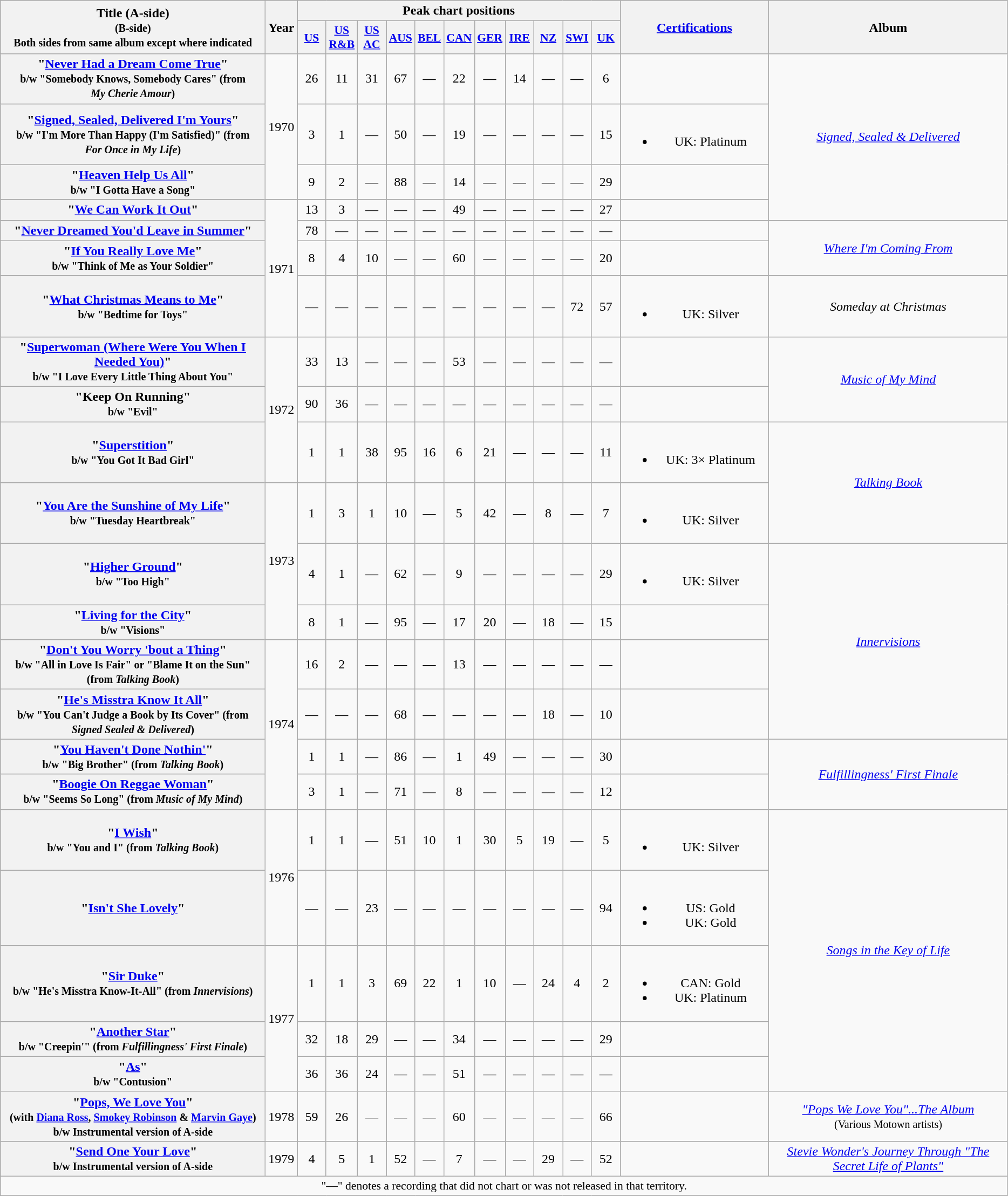<table class="wikitable plainrowheaders" style="text-align:center;">
<tr>
<th scope="col" rowspan="2" style="width:20em;">Title (A-side)<br><small>(B-side)<br>Both sides from same album except where indicated</small></th>
<th scope="col" rowspan="2">Year</th>
<th colspan="11" scope="col">Peak chart positions</th>
<th scope="col" rowspan="2" style="width:11em;"><a href='#'>Certifications</a></th>
<th scope="col" rowspan="2" style="width:18em;">Album</th>
</tr>
<tr>
<th scope="col" style="width:2em;font-size:90%"><a href='#'>US</a><br></th>
<th scope="col" style="width:2em;font-size:90%"><a href='#'>US<br>R&B</a><br></th>
<th scope="col" style="width:2em;font-size:90%"><a href='#'>US<br>AC</a><br></th>
<th scope="col" style="width:2em;font-size:90%"><a href='#'>AUS</a><br></th>
<th scope="col" style="width:2em;font-size:90%"><a href='#'>BEL</a><br></th>
<th scope="col" style="width:2em;font-size:90%"><a href='#'>CAN</a><br></th>
<th scope="col" style="width:2em;font-size:90%"><a href='#'>GER</a><br></th>
<th scope="col" style="width:2em;font-size:90%"><a href='#'>IRE</a><br></th>
<th scope="col" style="width:2em;font-size:90%"><a href='#'>NZ</a><br></th>
<th scope="col" style="width:2em;font-size:90%"><a href='#'>SWI</a><br></th>
<th scope="col" style="width:2em;font-size:90%"><a href='#'>UK</a><br></th>
</tr>
<tr>
<th scope="row">"<a href='#'>Never Had a Dream Come True</a>"<br><small>b/w "Somebody Knows, Somebody Cares" (from<br><em>My Cherie Amour</em>)</small></th>
<td rowspan="3">1970</td>
<td align="center">26</td>
<td align="center">11</td>
<td align="center">31</td>
<td align="center">67</td>
<td align="center">—</td>
<td align="center">22</td>
<td align="center">—</td>
<td align="center">14</td>
<td align="center">—</td>
<td align="center">—</td>
<td align="center">6</td>
<td></td>
<td rowspan="4"><em><a href='#'>Signed, Sealed & Delivered</a></em></td>
</tr>
<tr>
<th scope="row">"<a href='#'>Signed, Sealed, Delivered I'm Yours</a>"<br><small>b/w "I'm More Than Happy (I'm Satisfied)" (from<br><em>For Once in My Life</em>)</small></th>
<td align="center">3</td>
<td align="center">1</td>
<td align="center">—</td>
<td align="center">50</td>
<td align="center">—</td>
<td align="center">19</td>
<td align="center">—</td>
<td align="center">—</td>
<td align="center">—</td>
<td align="center">—</td>
<td align="center">15</td>
<td><br><ul><li>UK: Platinum</li></ul></td>
</tr>
<tr>
<th scope="row">"<a href='#'>Heaven Help Us All</a>"<br><small>b/w "I Gotta Have a Song"</small></th>
<td align="center">9</td>
<td align="center">2</td>
<td align="center">—</td>
<td align="center">88</td>
<td align="center">—</td>
<td align="center">14</td>
<td align="center">—</td>
<td align="center">—</td>
<td align="center">—</td>
<td align="center">—</td>
<td align="center">29</td>
<td></td>
</tr>
<tr>
<th scope="row">"<a href='#'>We Can Work It Out</a>"</th>
<td rowspan="4">1971</td>
<td align="center">13</td>
<td align="center">3</td>
<td align="center">—</td>
<td align="center">—</td>
<td align="center">—</td>
<td align="center">49</td>
<td align="center">—</td>
<td align="center">—</td>
<td align="center">—</td>
<td align="center">—</td>
<td align="center">27</td>
<td></td>
</tr>
<tr>
<th scope="row">"<a href='#'>Never Dreamed You'd Leave in Summer</a>"</th>
<td align="center">78</td>
<td align="center">—</td>
<td align="center">—</td>
<td align="center">—</td>
<td align="center">—</td>
<td align="center">—</td>
<td align="center">—</td>
<td align="center">—</td>
<td align="center">—</td>
<td align="center">—</td>
<td align="center">—</td>
<td></td>
<td rowspan="2"><em><a href='#'>Where I'm Coming From</a></em></td>
</tr>
<tr>
<th scope="row">"<a href='#'>If You Really Love Me</a>"<br><small>b/w "Think of Me as Your Soldier"</small></th>
<td align="center">8</td>
<td align="center">4</td>
<td align="center">10</td>
<td align="center">—</td>
<td align="center">—</td>
<td align="center">60</td>
<td align="center">—</td>
<td align="center">—</td>
<td align="center">—</td>
<td align="center">—</td>
<td align="center">20</td>
<td></td>
</tr>
<tr>
<th scope="row">"<a href='#'>What Christmas Means to Me</a>"<br><small>b/w "Bedtime for Toys"</small></th>
<td align="center">—</td>
<td align="center">—</td>
<td align="center">—</td>
<td align="center">—</td>
<td align="center">—</td>
<td align="center">—</td>
<td align="center">—</td>
<td align="center">—</td>
<td align="center">—</td>
<td align="center">72</td>
<td align="center">57</td>
<td><br><ul><li>UK: Silver</li></ul></td>
<td><em>Someday at Christmas</em></td>
</tr>
<tr>
<th scope="row">"<a href='#'>Superwoman (Where Were You When I Needed You)</a>"<br><small>b/w "I Love Every Little Thing About You"</small></th>
<td rowspan="3">1972</td>
<td align="center">33</td>
<td align="center">13</td>
<td align="center">—</td>
<td align="center">—</td>
<td align="center">—</td>
<td align="center">53</td>
<td align="center">—</td>
<td align="center">—</td>
<td align="center">—</td>
<td align="center">—</td>
<td align="center">—</td>
<td></td>
<td rowspan="2"><em><a href='#'>Music of My Mind</a></em></td>
</tr>
<tr>
<th scope="row">"Keep On Running"<br><small>b/w "Evil"</small></th>
<td align="center">90</td>
<td align="center">36</td>
<td align="center">—</td>
<td align="center">—</td>
<td align="center">—</td>
<td align="center">—</td>
<td align="center">—</td>
<td align="center">—</td>
<td align="center">—</td>
<td align="center">—</td>
<td align="center">—</td>
<td></td>
</tr>
<tr>
<th scope="row">"<a href='#'>Superstition</a>"<br><small>b/w "You Got It Bad Girl"</small></th>
<td align="center">1</td>
<td align="center">1</td>
<td align="center">38</td>
<td align="center">95</td>
<td align="center">16</td>
<td align="center">6</td>
<td align="center">21</td>
<td align="center">—</td>
<td align="center">—</td>
<td align="center">—</td>
<td align="center">11</td>
<td><br><ul><li>UK: 3× Platinum</li></ul></td>
<td rowspan="2"><em><a href='#'>Talking Book</a></em></td>
</tr>
<tr>
<th scope="row">"<a href='#'>You Are the Sunshine of My Life</a>"<br><small>b/w "Tuesday Heartbreak"</small></th>
<td rowspan="3">1973</td>
<td align="center">1</td>
<td align="center">3</td>
<td align="center">1</td>
<td align="center">10</td>
<td align="center">—</td>
<td align="center">5</td>
<td align="center">42</td>
<td align="center">—</td>
<td align="center">8</td>
<td align="center">—</td>
<td align="center">7</td>
<td><br><ul><li>UK: Silver</li></ul></td>
</tr>
<tr>
<th scope="row">"<a href='#'>Higher Ground</a>"<br><small>b/w "Too High"</small></th>
<td align="center">4</td>
<td align="center">1</td>
<td align="center">—</td>
<td align="center">62</td>
<td align="center">—</td>
<td align="center">9</td>
<td align="center">—</td>
<td align="center">—</td>
<td align="center">—</td>
<td align="center">—</td>
<td align="center">29</td>
<td><br><ul><li>UK: Silver</li></ul></td>
<td rowspan="4"><em><a href='#'>Innervisions</a></em></td>
</tr>
<tr>
<th scope="row">"<a href='#'>Living for the City</a>"<br><small>b/w "Visions"</small></th>
<td align="center">8</td>
<td align="center">1</td>
<td align="center">—</td>
<td align="center">95</td>
<td align="center">—</td>
<td align="center">17</td>
<td align="center">20</td>
<td align="center">—</td>
<td align="center">18</td>
<td align="center">—</td>
<td align="center">15</td>
<td></td>
</tr>
<tr>
<th scope="row">"<a href='#'>Don't You Worry 'bout a Thing</a>"<br><small>b/w "All in Love Is Fair" or "Blame It on the Sun" (from <em>Talking Book</em>)</small></th>
<td rowspan="4">1974</td>
<td align="center">16</td>
<td align="center">2</td>
<td align="center">—</td>
<td align="center">—</td>
<td align="center">—</td>
<td align="center">13</td>
<td align="center">—</td>
<td align="center">—</td>
<td align="center">—</td>
<td align="center">—</td>
<td align="center">—</td>
<td></td>
</tr>
<tr>
<th scope="row">"<a href='#'>He's Misstra Know It All</a>"<br><small>b/w "You Can't Judge a Book by Its Cover" (from<br><em>Signed Sealed & Delivered</em>)</small></th>
<td align="center">—</td>
<td align="center">—</td>
<td align="center">—</td>
<td align="center">68</td>
<td align="center">—</td>
<td align="center">—</td>
<td align="center">—</td>
<td align="center">—</td>
<td align="center">18</td>
<td align="center">—</td>
<td align="center">10</td>
<td></td>
</tr>
<tr>
<th scope="row">"<a href='#'>You Haven't Done Nothin'</a>"<br><small>b/w "Big Brother" (from <em>Talking Book</em>)</small></th>
<td align="center">1</td>
<td align="center">1</td>
<td align="center">—</td>
<td align="center">86</td>
<td align="center">—</td>
<td align="center">1</td>
<td align="center">49</td>
<td align="center">—</td>
<td align="center">—</td>
<td align="center">—</td>
<td align="center">30</td>
<td></td>
<td rowspan="2"><em><a href='#'>Fulfillingness' First Finale</a></em></td>
</tr>
<tr>
<th scope="row">"<a href='#'>Boogie On Reggae Woman</a>"<br><small>b/w "Seems So Long" (from <em>Music of My Mind</em>)</small></th>
<td align="center">3</td>
<td align="center">1</td>
<td align="center">—</td>
<td align="center">71</td>
<td align="center">—</td>
<td align="center">8</td>
<td align="center">—</td>
<td align="center">—</td>
<td align="center">—</td>
<td align="center">—</td>
<td align="center">12</td>
<td></td>
</tr>
<tr>
<th scope="row">"<a href='#'>I Wish</a>"<br><small>b/w "You and I" (from <em>Talking Book</em>)</small></th>
<td rowspan="2">1976</td>
<td align="center">1</td>
<td align="center">1</td>
<td align="center">—</td>
<td align="center">51</td>
<td align="center">10</td>
<td align="center">1</td>
<td align="center">30</td>
<td align="center">5</td>
<td align="center">19</td>
<td align="center">—</td>
<td align="center">5</td>
<td><br><ul><li>UK: Silver</li></ul></td>
<td rowspan="5"><em><a href='#'>Songs in the Key of Life</a></em></td>
</tr>
<tr>
<th scope="row">"<a href='#'>Isn't She Lovely</a>"<br></th>
<td align="center">—</td>
<td align="center">—</td>
<td align="center">23</td>
<td align="center">—</td>
<td align="center">—</td>
<td align="center">—</td>
<td align="center">—</td>
<td align="center">—</td>
<td align="center">—</td>
<td align="center">—</td>
<td align="center">94</td>
<td><br><ul><li>US: Gold</li><li>UK: Gold</li></ul></td>
</tr>
<tr>
<th scope="row">"<a href='#'>Sir Duke</a>"<br><small>b/w "He's Misstra Know-It-All" (from <em>Innervisions</em>)</small></th>
<td rowspan="3">1977</td>
<td align="center">1</td>
<td align="center">1</td>
<td align="center">3</td>
<td align="center">69</td>
<td align="center">22</td>
<td align="center">1</td>
<td align="center">10</td>
<td align="center">—</td>
<td align="center">24</td>
<td align="center">4</td>
<td align="center">2</td>
<td><br><ul><li>CAN: Gold</li><li>UK: Platinum</li></ul></td>
</tr>
<tr>
<th scope="row">"<a href='#'>Another Star</a>"<br><small>b/w "Creepin'" (from <em>Fulfillingness' First Finale</em>)</small></th>
<td align="center">32</td>
<td align="center">18</td>
<td align="center">29</td>
<td align="center">—</td>
<td align="center">—</td>
<td align="center">34</td>
<td align="center">—</td>
<td align="center">—</td>
<td align="center">—</td>
<td align="center">—</td>
<td align="center">29</td>
<td></td>
</tr>
<tr>
<th scope="row">"<a href='#'>As</a>"<br><small>b/w "Contusion"</small></th>
<td align="center">36</td>
<td align="center">36</td>
<td align="center">24</td>
<td align="center">—</td>
<td align="center">—</td>
<td align="center">51</td>
<td align="center">—</td>
<td align="center">—</td>
<td align="center">—</td>
<td align="center">—</td>
<td align="center">—</td>
<td></td>
</tr>
<tr>
<th scope="row">"<a href='#'>Pops, We Love You</a>" <br><small>(with <a href='#'>Diana Ross</a>, <a href='#'>Smokey Robinson</a> & <a href='#'>Marvin Gaye</a>)</small><br><small>b/w Instrumental version of A-side</small></th>
<td>1978</td>
<td align="center">59</td>
<td align="center">26</td>
<td align="center">—</td>
<td align="center">—</td>
<td align="center">—</td>
<td align="center">60</td>
<td align="center">—</td>
<td align="center">—</td>
<td align="center">—</td>
<td align="center">—</td>
<td align="center">66</td>
<td></td>
<td><em><a href='#'>"Pops We Love You"...The Album</a></em><br><small>(Various Motown artists)</small></td>
</tr>
<tr>
<th scope="row">"<a href='#'>Send One Your Love</a>"<br><small>b/w Instrumental version of A-side</small></th>
<td>1979</td>
<td align="center">4</td>
<td align="center">5</td>
<td align="center">1</td>
<td align="center">52</td>
<td align="center">—</td>
<td align="center">7</td>
<td align="center">—</td>
<td align="center">—</td>
<td align="center">29</td>
<td align="center">—</td>
<td align="center">52</td>
<td></td>
<td><em><a href='#'>Stevie Wonder's Journey Through "The Secret Life of Plants"</a></em></td>
</tr>
<tr>
<td colspan="16" style="font-size:90%">"—" denotes a recording that did not chart or was not released in that territory.</td>
</tr>
</table>
